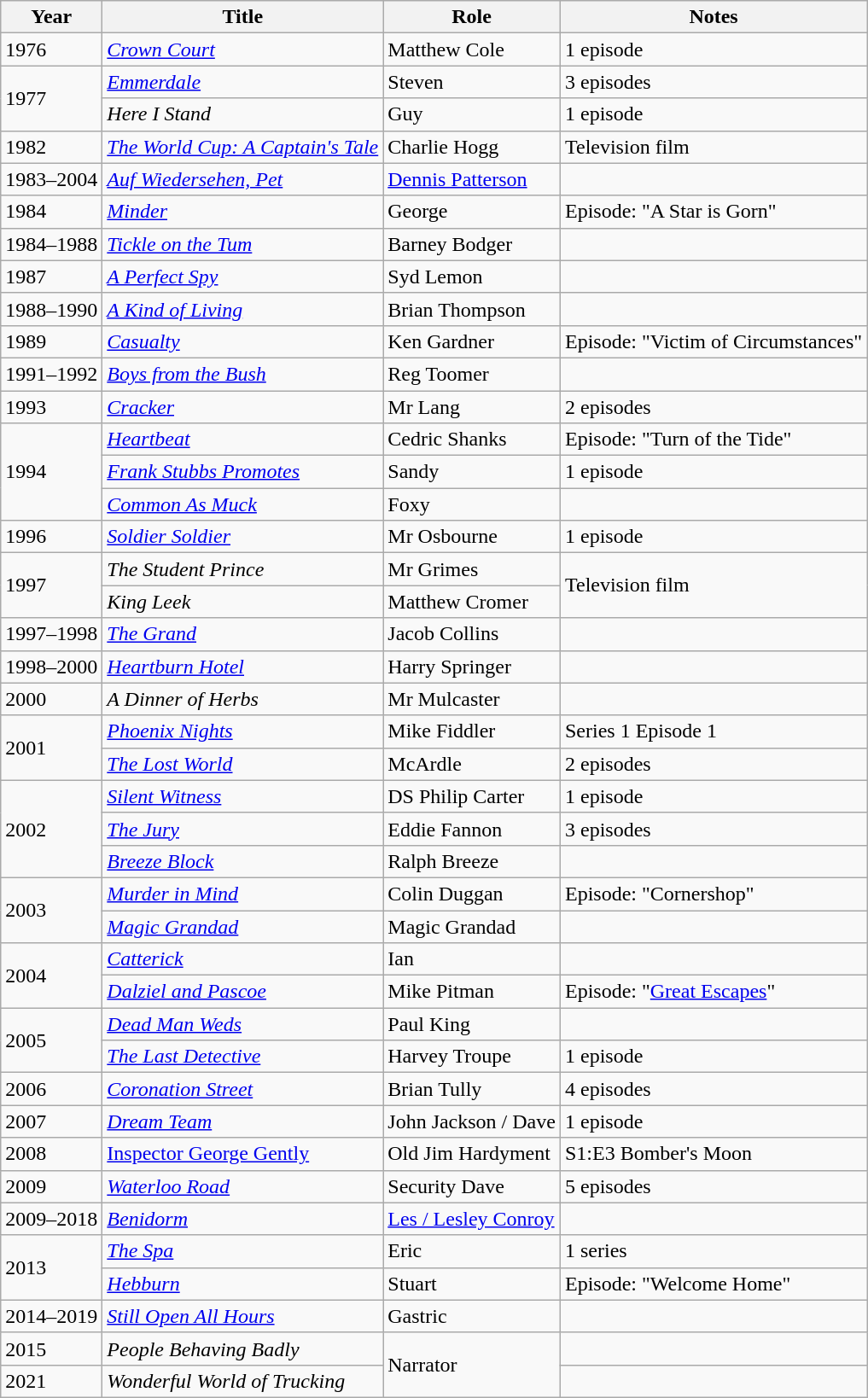<table class="wikitable">
<tr>
<th>Year</th>
<th>Title</th>
<th>Role</th>
<th>Notes</th>
</tr>
<tr>
<td>1976</td>
<td><a href='#'><em>Crown Court</em></a></td>
<td>Matthew Cole</td>
<td>1 episode</td>
</tr>
<tr>
<td rowspan="2">1977</td>
<td><em><a href='#'>Emmerdale</a></em></td>
<td>Steven</td>
<td>3 episodes</td>
</tr>
<tr>
<td><em>Here I Stand</em></td>
<td>Guy</td>
<td>1 episode</td>
</tr>
<tr>
<td>1982</td>
<td><em><a href='#'>The World Cup: A Captain's Tale</a></em></td>
<td>Charlie Hogg</td>
<td>Television film</td>
</tr>
<tr>
<td>1983–2004</td>
<td><em><a href='#'>Auf Wiedersehen, Pet</a></em></td>
<td><a href='#'>Dennis Patterson</a></td>
<td></td>
</tr>
<tr>
<td>1984</td>
<td><a href='#'><em>Minder</em></a></td>
<td>George</td>
<td>Episode: "A Star is Gorn"</td>
</tr>
<tr>
<td>1984–1988</td>
<td><em><a href='#'>Tickle on the Tum</a></em></td>
<td>Barney Bodger</td>
<td></td>
</tr>
<tr>
<td>1987</td>
<td><a href='#'><em>A Perfect Spy</em></a></td>
<td>Syd Lemon</td>
<td></td>
</tr>
<tr>
<td>1988–1990</td>
<td><em><a href='#'>A Kind of Living</a></em></td>
<td>Brian Thompson</td>
<td></td>
</tr>
<tr>
<td>1989</td>
<td><a href='#'><em>Casualty</em></a></td>
<td>Ken Gardner</td>
<td>Episode: "Victim of Circumstances"</td>
</tr>
<tr>
<td>1991–1992</td>
<td><em><a href='#'>Boys from the Bush</a></em></td>
<td>Reg Toomer</td>
<td></td>
</tr>
<tr>
<td>1993</td>
<td><a href='#'><em>Cracker</em></a></td>
<td>Mr Lang</td>
<td>2 episodes</td>
</tr>
<tr>
<td rowspan="3">1994</td>
<td><a href='#'><em>Heartbeat</em></a></td>
<td>Cedric Shanks</td>
<td>Episode: "Turn of the Tide"</td>
</tr>
<tr>
<td><em><a href='#'>Frank Stubbs Promotes</a></em></td>
<td>Sandy</td>
<td>1 episode</td>
</tr>
<tr>
<td><em><a href='#'>Common As Muck</a></em></td>
<td>Foxy</td>
<td></td>
</tr>
<tr>
<td>1996</td>
<td><em><a href='#'>Soldier Soldier</a></em></td>
<td>Mr Osbourne</td>
<td>1 episode</td>
</tr>
<tr>
<td rowspan="2">1997</td>
<td><em>The Student Prince</em></td>
<td>Mr Grimes</td>
<td rowspan="2">Television film</td>
</tr>
<tr>
<td><em>King Leek</em></td>
<td>Matthew Cromer</td>
</tr>
<tr>
<td>1997–1998</td>
<td><a href='#'><em>The Grand</em></a></td>
<td>Jacob Collins</td>
<td></td>
</tr>
<tr>
<td>1998–2000</td>
<td><em><a href='#'>Heartburn Hotel</a></em></td>
<td>Harry Springer</td>
<td></td>
</tr>
<tr>
<td>2000</td>
<td><em>A Dinner of Herbs</em></td>
<td>Mr Mulcaster</td>
<td></td>
</tr>
<tr>
<td rowspan="2">2001</td>
<td><em><a href='#'>Phoenix Nights</a></em></td>
<td>Mike Fiddler</td>
<td>Series 1 Episode 1</td>
</tr>
<tr>
<td><a href='#'><em>The Lost World</em></a></td>
<td>McArdle</td>
<td>2 episodes</td>
</tr>
<tr>
<td rowspan="3">2002</td>
<td><em><a href='#'>Silent Witness</a></em></td>
<td>DS Philip Carter</td>
<td>1 episode</td>
</tr>
<tr>
<td><a href='#'><em>The Jury</em></a></td>
<td>Eddie Fannon</td>
<td>3 episodes</td>
</tr>
<tr>
<td><a href='#'><em>Breeze Block</em></a></td>
<td>Ralph Breeze</td>
<td></td>
</tr>
<tr>
<td rowspan="2">2003</td>
<td><a href='#'><em>Murder in Mind</em></a></td>
<td>Colin Duggan</td>
<td>Episode: "Cornershop"</td>
</tr>
<tr>
<td><em><a href='#'>Magic Grandad</a></em></td>
<td>Magic Grandad</td>
<td></td>
</tr>
<tr>
<td rowspan="2">2004</td>
<td><a href='#'><em>Catterick</em></a></td>
<td>Ian</td>
<td></td>
</tr>
<tr>
<td><a href='#'><em>Dalziel and Pascoe</em></a></td>
<td>Mike Pitman</td>
<td>Episode: "<a href='#'>Great Escapes</a>"</td>
</tr>
<tr>
<td rowspan="2">2005</td>
<td><em><a href='#'>Dead Man Weds</a></em></td>
<td>Paul King</td>
<td></td>
</tr>
<tr>
<td><em><a href='#'>The Last Detective</a></em></td>
<td>Harvey Troupe</td>
<td>1 episode</td>
</tr>
<tr>
<td>2006</td>
<td><em><a href='#'>Coronation Street</a></em></td>
<td>Brian Tully</td>
<td>4 episodes</td>
</tr>
<tr>
<td>2007</td>
<td><a href='#'><em>Dream Team</em></a></td>
<td>John Jackson / Dave</td>
<td>1 episode</td>
</tr>
<tr>
<td>2008</td>
<td><a href='#'>Inspector George Gently</a></td>
<td>Old Jim Hardyment</td>
<td>S1:E3 Bomber's Moon</td>
</tr>
<tr>
<td>2009</td>
<td><a href='#'><em>Waterloo Road</em></a></td>
<td>Security Dave</td>
<td>5 episodes</td>
</tr>
<tr>
<td>2009–2018</td>
<td><a href='#'><em>Benidorm</em></a></td>
<td><a href='#'>Les / Lesley Conroy</a></td>
<td></td>
</tr>
<tr>
<td rowspan="2">2013</td>
<td><a href='#'><em>The Spa</em></a></td>
<td>Eric</td>
<td>1 series</td>
</tr>
<tr>
<td><a href='#'><em>Hebburn</em></a></td>
<td>Stuart</td>
<td>Episode: "Welcome Home"</td>
</tr>
<tr>
<td>2014–2019</td>
<td><em><a href='#'>Still Open All Hours</a></em></td>
<td>Gastric</td>
<td></td>
</tr>
<tr>
<td>2015</td>
<td><em>People Behaving Badly</em></td>
<td rowspan="2">Narrator</td>
<td></td>
</tr>
<tr>
<td>2021</td>
<td><em>Wonderful World of Trucking</em></td>
<td></td>
</tr>
</table>
